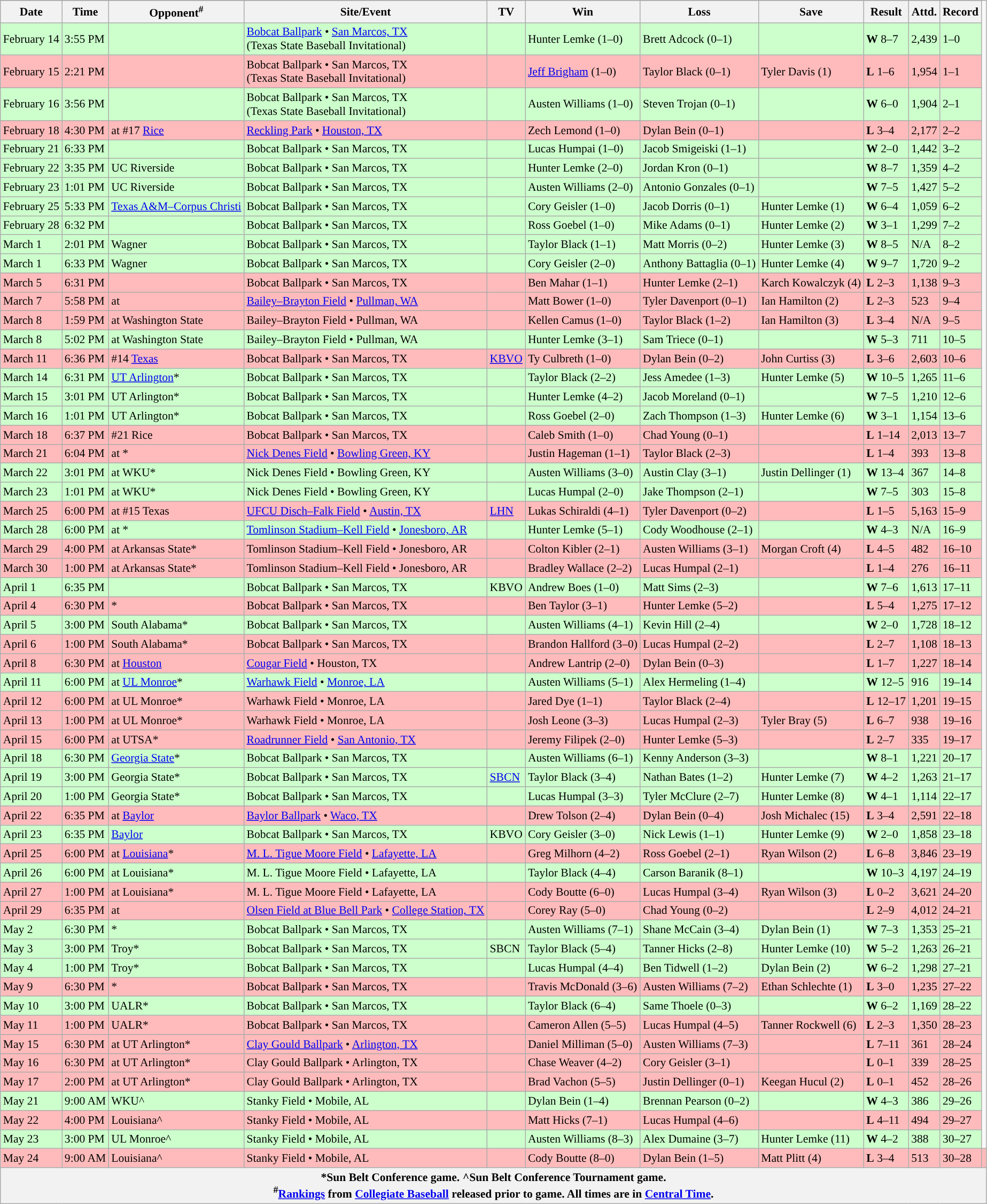<table class="wikitable" style="font-size:90%">
<tr>
</tr>
<tr>
<th>Date</th>
<th>Time</th>
<th>Opponent<sup>#</sup></th>
<th>Site/Event</th>
<th>TV</th>
<th>Win</th>
<th>Loss</th>
<th>Save</th>
<th>Result</th>
<th>Attd.</th>
<th>Record</th>
</tr>
<tr bgcolor="ccffcc">
<td>February 14</td>
<td>3:55 PM</td>
<td></td>
<td><a href='#'>Bobcat Ballpark</a> • <a href='#'>San Marcos, TX</a><br>(Texas State Baseball Invitational)</td>
<td></td>
<td>Hunter Lemke (1–0)</td>
<td>Brett Adcock (0–1)</td>
<td></td>
<td><strong>W</strong> 8–7</td>
<td>2,439</td>
<td>1–0</td>
</tr>
<tr bgcolor="ffbbbb">
<td>February 15</td>
<td>2:21 PM</td>
<td></td>
<td>Bobcat Ballpark • San Marcos, TX<br>(Texas State Baseball Invitational)</td>
<td></td>
<td><a href='#'>Jeff Brigham</a> (1–0)</td>
<td>Taylor Black (0–1)</td>
<td>Tyler Davis (1)</td>
<td><strong>L</strong> 1–6</td>
<td>1,954</td>
<td>1–1</td>
</tr>
<tr bgcolor="ccffcc">
<td>February 16</td>
<td>3:56 PM</td>
<td></td>
<td>Bobcat Ballpark • San Marcos, TX<br>(Texas State Baseball Invitational)</td>
<td></td>
<td>Austen Williams (1–0)</td>
<td>Steven Trojan (0–1)</td>
<td></td>
<td><strong>W</strong> 6–0</td>
<td>1,904</td>
<td>2–1</td>
</tr>
<tr bgcolor="ffbbbb">
<td>February 18</td>
<td>4:30 PM</td>
<td>at #17 <a href='#'>Rice</a></td>
<td><a href='#'>Reckling Park</a> • <a href='#'>Houston, TX</a></td>
<td></td>
<td>Zech Lemond (1–0)</td>
<td>Dylan Bein (0–1)</td>
<td></td>
<td><strong>L</strong> 3–4</td>
<td>2,177</td>
<td>2–2</td>
</tr>
<tr bgcolor="ccffcc">
<td>February 21</td>
<td>6:33 PM</td>
<td></td>
<td>Bobcat Ballpark • San Marcos, TX</td>
<td></td>
<td>Lucas Humpai (1–0)</td>
<td>Jacob Smigeiski (1–1)</td>
<td></td>
<td><strong>W</strong> 2–0</td>
<td>1,442</td>
<td>3–2</td>
</tr>
<tr bgcolor="ccffcc">
<td>February 22</td>
<td>3:35 PM</td>
<td>UC Riverside</td>
<td>Bobcat Ballpark • San Marcos, TX</td>
<td></td>
<td>Hunter Lemke (2–0)</td>
<td>Jordan Kron (0–1)</td>
<td></td>
<td><strong>W</strong> 8–7</td>
<td>1,359</td>
<td>4–2</td>
</tr>
<tr bgcolor="ccffcc">
<td>February 23</td>
<td>1:01 PM</td>
<td>UC Riverside</td>
<td>Bobcat Ballpark • San Marcos, TX</td>
<td></td>
<td>Austen Williams (2–0)</td>
<td>Antonio Gonzales (0–1)</td>
<td></td>
<td><strong>W</strong> 7–5</td>
<td>1,427</td>
<td>5–2</td>
</tr>
<tr bgcolor="ccffcc">
<td>February 25</td>
<td>5:33 PM</td>
<td><a href='#'>Texas A&M–Corpus Christi</a></td>
<td>Bobcat Ballpark • San Marcos, TX</td>
<td></td>
<td>Cory Geisler (1–0)</td>
<td>Jacob Dorris (0–1)</td>
<td>Hunter Lemke (1)</td>
<td><strong>W</strong> 6–4</td>
<td>1,059</td>
<td>6–2</td>
</tr>
<tr bgcolor="ccffcc">
<td>February 28</td>
<td>6:32 PM</td>
<td></td>
<td>Bobcat Ballpark • San Marcos, TX</td>
<td></td>
<td>Ross Goebel (1–0)</td>
<td>Mike Adams (0–1)</td>
<td>Hunter Lemke (2)</td>
<td><strong>W</strong> 3–1</td>
<td>1,299</td>
<td>7–2</td>
</tr>
<tr bgcolor="ccffcc">
<td>March 1</td>
<td>2:01 PM</td>
<td>Wagner</td>
<td>Bobcat Ballpark • San Marcos, TX</td>
<td></td>
<td>Taylor Black (1–1)</td>
<td>Matt Morris (0–2)</td>
<td>Hunter Lemke (3)</td>
<td><strong>W</strong> 8–5</td>
<td>N/A</td>
<td>8–2</td>
</tr>
<tr bgcolor="ccffcc">
<td>March 1</td>
<td>6:33 PM</td>
<td>Wagner</td>
<td>Bobcat Ballpark • San Marcos, TX</td>
<td></td>
<td>Cory Geisler (2–0)</td>
<td>Anthony Battaglia (0–1)</td>
<td>Hunter Lemke (4)</td>
<td><strong>W</strong> 9–7</td>
<td>1,720</td>
<td>9–2</td>
</tr>
<tr bgcolor="ffbbbb">
<td>March 5</td>
<td>6:31 PM</td>
<td></td>
<td>Bobcat Ballpark • San Marcos, TX</td>
<td></td>
<td>Ben Mahar (1–1)</td>
<td>Hunter Lemke (2–1)</td>
<td>Karch Kowalczyk (4)</td>
<td><strong>L</strong> 2–3</td>
<td>1,138</td>
<td>9–3</td>
</tr>
<tr bgcolor="ffbbbb">
<td>March 7</td>
<td>5:58 PM</td>
<td>at </td>
<td><a href='#'>Bailey–Brayton Field</a> • <a href='#'>Pullman, WA</a></td>
<td></td>
<td>Matt Bower (1–0)</td>
<td>Tyler Davenport (0–1)</td>
<td>Ian Hamilton (2)</td>
<td><strong>L</strong> 2–3</td>
<td>523</td>
<td>9–4</td>
</tr>
<tr bgcolor="ffbbbb">
<td>March 8</td>
<td>1:59 PM</td>
<td>at Washington State</td>
<td>Bailey–Brayton Field • Pullman, WA</td>
<td></td>
<td>Kellen Camus (1–0)</td>
<td>Taylor Black (1–2)</td>
<td>Ian Hamilton (3)</td>
<td><strong>L</strong> 3–4</td>
<td>N/A</td>
<td>9–5</td>
</tr>
<tr bgcolor="ccffcc">
<td>March 8</td>
<td>5:02 PM</td>
<td>at Washington State</td>
<td>Bailey–Brayton Field • Pullman, WA</td>
<td></td>
<td>Hunter Lemke (3–1)</td>
<td>Sam Triece (0–1)</td>
<td></td>
<td><strong>W</strong> 5–3</td>
<td>711</td>
<td>10–5</td>
</tr>
<tr bgcolor="ffbbbb">
<td>March 11</td>
<td>6:36 PM</td>
<td>#14 <a href='#'>Texas</a></td>
<td>Bobcat Ballpark • San Marcos, TX</td>
<td><a href='#'>KBVO</a></td>
<td>Ty Culbreth (1–0)</td>
<td>Dylan Bein (0–2)</td>
<td>John Curtiss (3)</td>
<td><strong>L</strong> 3–6</td>
<td>2,603</td>
<td>10–6</td>
</tr>
<tr bgcolor="ccffcc">
<td>March 14</td>
<td>6:31 PM</td>
<td><a href='#'>UT Arlington</a>*</td>
<td>Bobcat Ballpark • San Marcos, TX</td>
<td></td>
<td>Taylor Black (2–2)</td>
<td>Jess Amedee (1–3)</td>
<td>Hunter Lemke (5)</td>
<td><strong>W</strong> 10–5</td>
<td>1,265</td>
<td>11–6</td>
</tr>
<tr bgcolor="ccffcc">
<td>March 15</td>
<td>3:01 PM</td>
<td>UT Arlington*</td>
<td>Bobcat Ballpark • San Marcos, TX</td>
<td></td>
<td>Hunter Lemke (4–2)</td>
<td>Jacob Moreland (0–1)</td>
<td></td>
<td><strong>W</strong> 7–5</td>
<td>1,210</td>
<td>12–6</td>
</tr>
<tr bgcolor="ccffcc">
<td>March 16</td>
<td>1:01 PM</td>
<td>UT Arlington*</td>
<td>Bobcat Ballpark • San Marcos, TX</td>
<td></td>
<td>Ross Goebel (2–0)</td>
<td>Zach Thompson (1–3)</td>
<td>Hunter Lemke (6)</td>
<td><strong>W</strong> 3–1</td>
<td>1,154</td>
<td>13–6</td>
</tr>
<tr bgcolor="ffbbbb">
<td>March 18</td>
<td>6:37 PM</td>
<td>#21 Rice</td>
<td>Bobcat Ballpark • San Marcos, TX</td>
<td></td>
<td>Caleb Smith (1–0)</td>
<td>Chad Young (0–1)</td>
<td></td>
<td><strong>L</strong> 1–14</td>
<td>2,013</td>
<td>13–7</td>
</tr>
<tr bgcolor="ffbbbb">
<td>March 21</td>
<td>6:04 PM</td>
<td>at *</td>
<td><a href='#'>Nick Denes Field</a> • <a href='#'>Bowling Green, KY</a></td>
<td></td>
<td>Justin Hageman (1–1)</td>
<td>Taylor Black (2–3)</td>
<td></td>
<td><strong>L</strong> 1–4</td>
<td>393</td>
<td>13–8</td>
</tr>
<tr bgcolor="ccffcc">
<td>March 22</td>
<td>3:01 PM</td>
<td>at WKU*</td>
<td>Nick Denes Field • Bowling Green, KY</td>
<td></td>
<td>Austen Williams (3–0)</td>
<td>Austin Clay (3–1)</td>
<td>Justin Dellinger (1)</td>
<td><strong>W</strong> 13–4</td>
<td>367</td>
<td>14–8</td>
</tr>
<tr bgcolor="ccffcc">
<td>March 23</td>
<td>1:01 PM</td>
<td>at WKU*</td>
<td>Nick Denes Field • Bowling Green, KY</td>
<td></td>
<td>Lucas Humpal (2–0)</td>
<td>Jake Thompson (2–1)</td>
<td></td>
<td><strong>W</strong> 7–5</td>
<td>303</td>
<td>15–8</td>
</tr>
<tr bgcolor="ffbbbb">
<td>March 25</td>
<td>6:00 PM</td>
<td>at #15 Texas</td>
<td><a href='#'>UFCU Disch–Falk Field</a> • <a href='#'>Austin, TX</a></td>
<td><a href='#'>LHN</a></td>
<td>Lukas Schiraldi (4–1)</td>
<td>Tyler Davenport (0–2)</td>
<td></td>
<td><strong>L</strong> 1–5</td>
<td>5,163</td>
<td>15–9</td>
</tr>
<tr bgcolor="ccffcc">
<td>March 28</td>
<td>6:00 PM</td>
<td>at *</td>
<td><a href='#'>Tomlinson Stadium–Kell Field</a> • <a href='#'>Jonesboro, AR</a></td>
<td></td>
<td>Hunter Lemke (5–1)</td>
<td>Cody Woodhouse (2–1)</td>
<td></td>
<td><strong>W</strong> 4–3</td>
<td>N/A</td>
<td>16–9</td>
</tr>
<tr bgcolor="ffbbbb">
<td>March 29</td>
<td>4:00 PM</td>
<td>at Arkansas State*</td>
<td>Tomlinson Stadium–Kell Field • Jonesboro, AR</td>
<td></td>
<td>Colton Kibler (2–1)</td>
<td>Austen Williams (3–1)</td>
<td>Morgan Croft (4)</td>
<td><strong>L</strong> 4–5</td>
<td>482</td>
<td>16–10</td>
</tr>
<tr bgcolor="ffbbbb">
<td>March 30</td>
<td>1:00 PM</td>
<td>at Arkansas State*</td>
<td>Tomlinson Stadium–Kell Field • Jonesboro, AR</td>
<td></td>
<td>Bradley Wallace (2–2)</td>
<td>Lucas Humpal (2–1)</td>
<td></td>
<td><strong>L</strong> 1–4</td>
<td>276</td>
<td>16–11</td>
</tr>
<tr bgcolor="ccffcc">
<td>April 1</td>
<td>6:35 PM</td>
<td></td>
<td>Bobcat Ballpark • San Marcos, TX</td>
<td>KBVO</td>
<td>Andrew Boes (1–0)</td>
<td>Matt Sims (2–3)</td>
<td></td>
<td><strong>W</strong> 7–6</td>
<td>1,613</td>
<td>17–11</td>
</tr>
<tr bgcolor="ffbbbb">
<td>April 4</td>
<td>6:30 PM</td>
<td>*</td>
<td>Bobcat Ballpark • San Marcos, TX</td>
<td></td>
<td>Ben Taylor (3–1)</td>
<td>Hunter Lemke (5–2)</td>
<td></td>
<td><strong>L</strong> 5–4</td>
<td>1,275</td>
<td>17–12</td>
</tr>
<tr bgcolor="ccffcc">
<td>April 5</td>
<td>3:00 PM</td>
<td>South Alabama*</td>
<td>Bobcat Ballpark • San Marcos, TX</td>
<td></td>
<td>Austen Williams (4–1)</td>
<td>Kevin Hill (2–4)</td>
<td></td>
<td><strong>W</strong> 2–0</td>
<td>1,728</td>
<td>18–12</td>
</tr>
<tr bgcolor="ffbbbb">
<td>April 6</td>
<td>1:00 PM</td>
<td>South Alabama*</td>
<td>Bobcat Ballpark • San Marcos, TX</td>
<td></td>
<td>Brandon Hallford (3–0)</td>
<td>Lucas Humpal (2–2)</td>
<td></td>
<td><strong>L</strong> 2–7</td>
<td>1,108</td>
<td>18–13</td>
</tr>
<tr bgcolor="ffbbbb">
<td>April 8</td>
<td>6:30 PM</td>
<td>at <a href='#'>Houston</a></td>
<td><a href='#'>Cougar Field</a> • Houston, TX</td>
<td></td>
<td>Andrew Lantrip (2–0)</td>
<td>Dylan Bein (0–3)</td>
<td></td>
<td><strong>L</strong> 1–7</td>
<td>1,227</td>
<td>18–14</td>
</tr>
<tr bgcolor="ccffcc">
<td>April 11</td>
<td>6:00 PM</td>
<td>at <a href='#'>UL Monroe</a>*</td>
<td><a href='#'>Warhawk Field</a> • <a href='#'>Monroe, LA</a></td>
<td></td>
<td>Austen Williams (5–1)</td>
<td>Alex Hermeling (1–4)</td>
<td></td>
<td><strong>W</strong> 12–5</td>
<td>916</td>
<td>19–14</td>
</tr>
<tr bgcolor="ffbbbb">
<td>April 12</td>
<td>6:00 PM</td>
<td>at UL Monroe*</td>
<td>Warhawk Field • Monroe, LA</td>
<td></td>
<td>Jared Dye (1–1)</td>
<td>Taylor Black (2–4)</td>
<td></td>
<td><strong>L</strong> 12–17</td>
<td>1,201</td>
<td>19–15</td>
</tr>
<tr bgcolor="ffbbbb">
<td>April 13</td>
<td>1:00 PM</td>
<td>at UL Monroe*</td>
<td>Warhawk Field • Monroe, LA</td>
<td></td>
<td>Josh Leone (3–3)</td>
<td>Lucas Humpal (2–3)</td>
<td>Tyler Bray (5)</td>
<td><strong>L</strong> 6–7</td>
<td>938</td>
<td>19–16</td>
</tr>
<tr bgcolor="ffbbbb">
<td>April 15</td>
<td>6:00 PM</td>
<td>at UTSA*</td>
<td><a href='#'>Roadrunner Field</a> • <a href='#'>San Antonio, TX</a></td>
<td></td>
<td>Jeremy Filipek (2–0)</td>
<td>Hunter Lemke (5–3)</td>
<td></td>
<td><strong>L</strong> 2–7</td>
<td>335</td>
<td>19–17</td>
</tr>
<tr bgcolor="ccffcc">
<td>April 18</td>
<td>6:30 PM</td>
<td><a href='#'>Georgia State</a>*</td>
<td>Bobcat Ballpark • San Marcos, TX</td>
<td></td>
<td>Austen Williams (6–1)</td>
<td>Kenny Anderson (3–3)</td>
<td></td>
<td><strong>W</strong> 8–1</td>
<td>1,221</td>
<td>20–17</td>
</tr>
<tr bgcolor="ccffcc">
<td>April 19</td>
<td>3:00 PM</td>
<td>Georgia State*</td>
<td>Bobcat Ballpark • San Marcos, TX</td>
<td><a href='#'>SBCN</a></td>
<td>Taylor Black (3–4)</td>
<td>Nathan Bates (1–2)</td>
<td>Hunter Lemke (7)</td>
<td><strong>W</strong> 4–2</td>
<td>1,263</td>
<td>21–17</td>
</tr>
<tr bgcolor="ccffcc">
<td>April 20</td>
<td>1:00 PM</td>
<td>Georgia State*</td>
<td>Bobcat Ballpark • San Marcos, TX</td>
<td></td>
<td>Lucas Humpal (3–3)</td>
<td>Tyler McClure (2–7)</td>
<td>Hunter Lemke (8)</td>
<td><strong>W</strong> 4–1</td>
<td>1,114</td>
<td>22–17</td>
</tr>
<tr bgcolor="ffbbbb">
<td>April 22</td>
<td>6:35 PM</td>
<td>at <a href='#'>Baylor</a></td>
<td><a href='#'>Baylor Ballpark</a> • <a href='#'>Waco, TX</a></td>
<td></td>
<td>Drew Tolson (2–4)</td>
<td>Dylan Bein (0–4)</td>
<td>Josh Michalec (15)</td>
<td><strong>L</strong> 3–4</td>
<td>2,591</td>
<td>22–18</td>
</tr>
<tr bgcolor="ccffcc">
<td>April 23</td>
<td>6:35 PM</td>
<td><a href='#'>Baylor</a></td>
<td>Bobcat Ballpark • San Marcos, TX</td>
<td>KBVO</td>
<td>Cory Geisler (3–0)</td>
<td>Nick Lewis (1–1)</td>
<td>Hunter Lemke (9)</td>
<td><strong>W</strong> 2–0</td>
<td>1,858</td>
<td>23–18</td>
</tr>
<tr bgcolor="ffbbbb">
<td>April 25</td>
<td>6:00 PM</td>
<td>at <a href='#'>Louisiana</a>*</td>
<td><a href='#'>M. L. Tigue Moore Field</a> • <a href='#'>Lafayette, LA</a></td>
<td></td>
<td>Greg Milhorn (4–2)</td>
<td>Ross Goebel (2–1)</td>
<td>Ryan Wilson (2)</td>
<td><strong>L</strong> 6–8</td>
<td>3,846</td>
<td>23–19</td>
</tr>
<tr bgcolor="ccffcc">
<td>April 26</td>
<td>6:00 PM</td>
<td>at Louisiana*</td>
<td>M. L. Tigue Moore Field • Lafayette, LA</td>
<td></td>
<td>Taylor Black (4–4)</td>
<td>Carson Baranik (8–1)</td>
<td></td>
<td><strong>W</strong> 10–3</td>
<td>4,197</td>
<td>24–19</td>
</tr>
<tr bgcolor="ffbbbb">
<td>April 27</td>
<td>1:00 PM</td>
<td>at Louisiana*</td>
<td>M. L. Tigue Moore Field • Lafayette, LA</td>
<td></td>
<td>Cody Boutte (6–0)</td>
<td>Lucas Humpal (3–4)</td>
<td>Ryan Wilson (3)</td>
<td><strong>L</strong> 0–2</td>
<td>3,621</td>
<td>24–20</td>
</tr>
<tr bgcolor="ffbbbb">
<td>April 29</td>
<td>6:35 PM</td>
<td>at </td>
<td><a href='#'>Olsen Field at Blue Bell Park</a> • <a href='#'>College Station, TX</a></td>
<td></td>
<td>Corey Ray (5–0)</td>
<td>Chad Young (0–2)</td>
<td></td>
<td><strong>L</strong> 2–9</td>
<td>4,012</td>
<td>24–21</td>
</tr>
<tr bgcolor="ccffcc">
<td>May 2</td>
<td>6:30 PM</td>
<td>*</td>
<td>Bobcat Ballpark • San Marcos, TX</td>
<td></td>
<td>Austen Williams (7–1)</td>
<td>Shane McCain (3–4)</td>
<td>Dylan Bein (1)</td>
<td><strong>W</strong> 7–3</td>
<td>1,353</td>
<td>25–21</td>
</tr>
<tr bgcolor="ccffcc">
<td>May 3</td>
<td>3:00 PM</td>
<td>Troy*</td>
<td>Bobcat Ballpark • San Marcos, TX</td>
<td>SBCN</td>
<td>Taylor Black (5–4)</td>
<td>Tanner Hicks (2–8)</td>
<td>Hunter Lemke (10)</td>
<td><strong>W</strong> 5–2</td>
<td>1,263</td>
<td>26–21</td>
</tr>
<tr bgcolor="ccffcc">
<td>May 4</td>
<td>1:00 PM</td>
<td>Troy*</td>
<td>Bobcat Ballpark • San Marcos, TX</td>
<td></td>
<td>Lucas Humpal (4–4)</td>
<td>Ben Tidwell (1–2)</td>
<td>Dylan Bein (2)</td>
<td><strong>W</strong> 6–2</td>
<td>1,298</td>
<td>27–21</td>
</tr>
<tr bgcolor="ffbbbb">
<td>May 9</td>
<td>6:30 PM</td>
<td>*</td>
<td>Bobcat Ballpark • San Marcos, TX</td>
<td></td>
<td>Travis McDonald (3–6)</td>
<td>Austen Williams (7–2)</td>
<td>Ethan Schlechte (1)</td>
<td><strong>L</strong> 3–0</td>
<td>1,235</td>
<td>27–22</td>
</tr>
<tr bgcolor="ccffcc">
<td>May 10</td>
<td>3:00 PM</td>
<td>UALR*</td>
<td>Bobcat Ballpark • San Marcos, TX</td>
<td></td>
<td>Taylor Black (6–4)</td>
<td>Same Thoele (0–3)</td>
<td></td>
<td><strong>W</strong> 6–2</td>
<td>1,169</td>
<td>28–22</td>
</tr>
<tr bgcolor="ffbbbb">
<td>May 11</td>
<td>1:00 PM</td>
<td>UALR*</td>
<td>Bobcat Ballpark • San Marcos, TX</td>
<td></td>
<td>Cameron Allen (5–5)</td>
<td>Lucas Humpal (4–5)</td>
<td>Tanner Rockwell (6)</td>
<td><strong>L</strong> 2–3</td>
<td>1,350</td>
<td>28–23</td>
</tr>
<tr bgcolor="ffbbbb">
<td>May 15</td>
<td>6:30 PM</td>
<td>at UT Arlington*</td>
<td><a href='#'>Clay Gould Ballpark</a> • <a href='#'>Arlington, TX</a></td>
<td></td>
<td>Daniel Milliman (5–0)</td>
<td>Austen Williams (7–3)</td>
<td></td>
<td><strong>L</strong> 7–11</td>
<td>361</td>
<td>28–24</td>
</tr>
<tr bgcolor="ffbbbb">
<td>May 16</td>
<td>6:30 PM</td>
<td>at UT Arlington*</td>
<td>Clay Gould Ballpark • Arlington, TX</td>
<td></td>
<td>Chase Weaver (4–2)</td>
<td>Cory Geisler (3–1)</td>
<td></td>
<td><strong>L</strong> 0–1</td>
<td>339</td>
<td>28–25</td>
</tr>
<tr bgcolor="ffbbbb">
<td>May 17</td>
<td>2:00 PM</td>
<td>at UT Arlington*</td>
<td>Clay Gould Ballpark • Arlington, TX</td>
<td></td>
<td>Brad Vachon (5–5)</td>
<td>Justin Dellinger (0–1)</td>
<td>Keegan Hucul (2)</td>
<td><strong>L</strong> 0–1</td>
<td>452</td>
<td>28–26</td>
</tr>
<tr bgcolor="ccffcc">
<td>May 21</td>
<td>9:00 AM</td>
<td>WKU^</td>
<td>Stanky Field • Mobile, AL</td>
<td></td>
<td>Dylan Bein (1–4)</td>
<td>Brennan Pearson (0–2)</td>
<td></td>
<td><strong>W</strong> 4–3</td>
<td>386</td>
<td>29–26</td>
</tr>
<tr bgcolor="ffbbbb">
<td>May 22</td>
<td>4:00 PM</td>
<td>Louisiana^</td>
<td>Stanky Field • Mobile, AL</td>
<td></td>
<td>Matt Hicks (7–1)</td>
<td>Lucas Humpal (4–6)</td>
<td></td>
<td><strong>L</strong> 4–11</td>
<td>494</td>
<td>29–27</td>
</tr>
<tr bgcolor="ccffcc">
<td>May 23</td>
<td>3:00 PM</td>
<td>UL Monroe^</td>
<td>Stanky Field • Mobile, AL</td>
<td></td>
<td>Austen Williams (8–3)</td>
<td>Alex Dumaine (3–7)</td>
<td>Hunter Lemke (11)</td>
<td><strong>W</strong> 4–2</td>
<td>388</td>
<td>30–27</td>
</tr>
<tr bgcolor="ffbbbb">
<td>May 24</td>
<td>9:00 AM</td>
<td>Louisiana^</td>
<td>Stanky Field • Mobile, AL</td>
<td></td>
<td>Cody Boutte (8–0)</td>
<td>Dylan Bein (1–5)</td>
<td>Matt Plitt (4)</td>
<td><strong>L</strong> 3–4</td>
<td>513</td>
<td>30–28</td>
<td></td>
</tr>
<tr>
<th colspan="12">*Sun Belt Conference game. ^Sun Belt Conference Tournament game.<br><sup>#</sup><a href='#'>Rankings</a> from <a href='#'>Collegiate Baseball</a> released prior to game. All times are in <a href='#'>Central Time</a>.</th>
</tr>
</table>
